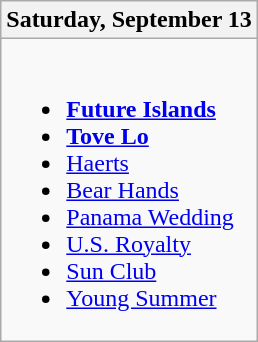<table class="wikitable">
<tr>
<th>Saturday, September 13</th>
</tr>
<tr>
<td><br><ul><li><strong><a href='#'>Future Islands</a></strong></li><li><strong><a href='#'>Tove Lo</a></strong></li><li><a href='#'>Haerts</a></li><li><a href='#'>Bear Hands</a></li><li><a href='#'>Panama Wedding</a></li><li><a href='#'>U.S. Royalty</a></li><li><a href='#'>Sun Club</a></li><li><a href='#'>Young Summer</a></li></ul></td>
</tr>
</table>
